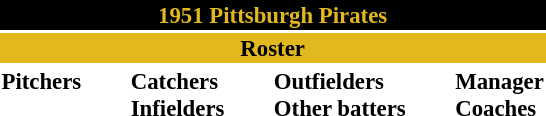<table class="toccolours" style="font-size: 95%;">
<tr>
<th colspan="10" style="background-color: black; color: #e1b81e; text-align: center;">1951 Pittsburgh Pirates</th>
</tr>
<tr>
<td colspan="10" style="background-color: #e1b81e; color: black; text-align: center;"><strong>Roster</strong></td>
</tr>
<tr>
<td valign="top"><strong>Pitchers</strong><br>














</td>
<td width="25px"></td>
<td valign="top"><strong>Catchers</strong><br>


<strong>Infielders</strong>














</td>
<td width="25px"></td>
<td valign="top"><strong>Outfielders</strong><br>









<strong>Other batters</strong>
</td>
<td width="25px"></td>
<td valign="top"><strong>Manager</strong><br>
<strong>Coaches</strong>




</td>
</tr>
</table>
